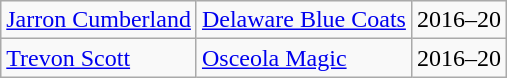<table class="sortable wikitable">
<tr>
<td><a href='#'>Jarron Cumberland</a></td>
<td><a href='#'>Delaware Blue Coats</a></td>
<td>2016–20</td>
</tr>
<tr>
<td><a href='#'>Trevon Scott</a></td>
<td><a href='#'>Osceola Magic</a></td>
<td>2016–20</td>
</tr>
</table>
